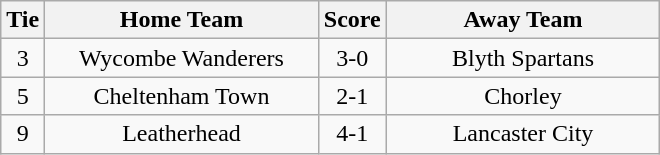<table class="wikitable" style="text-align:center;">
<tr>
<th width=20>Tie</th>
<th width=175>Home Team</th>
<th width=20>Score</th>
<th width=175>Away Team</th>
</tr>
<tr>
<td>3</td>
<td>Wycombe Wanderers</td>
<td>3-0</td>
<td>Blyth Spartans</td>
</tr>
<tr>
<td>5</td>
<td>Cheltenham Town</td>
<td>2-1</td>
<td>Chorley</td>
</tr>
<tr>
<td>9</td>
<td>Leatherhead</td>
<td>4-1</td>
<td>Lancaster City</td>
</tr>
</table>
